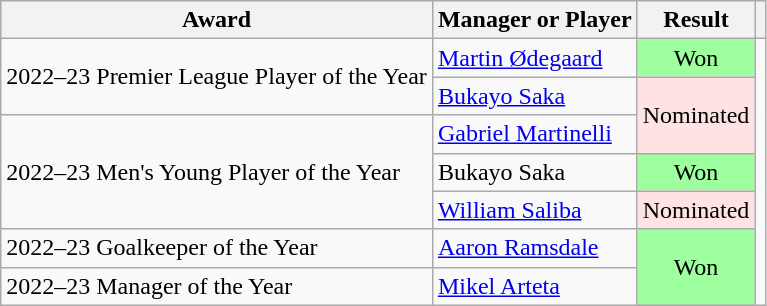<table class="wikitable" style="text-align:center;">
<tr>
<th>Award</th>
<th>Manager or Player</th>
<th>Result</th>
<th></th>
</tr>
<tr>
<td rowspan="2" style="text-align:left;">2022–23 Premier League Player of the Year</td>
<td style="text-align:left;"> <a href='#'>Martin Ødegaard</a></td>
<td style="background:#9eff9e;">Won</td>
<td rowspan="7"></td>
</tr>
<tr>
<td style="text-align:left;"> <a href='#'>Bukayo Saka</a></td>
<td rowspan="2" style="background:#ffe3e3;">Nominated</td>
</tr>
<tr>
<td rowspan="3" style="text-align:left;">2022–23 Men's Young Player of the Year</td>
<td style="text-align:left;"> <a href='#'>Gabriel Martinelli</a></td>
</tr>
<tr>
<td style="text-align:left;"> Bukayo Saka</td>
<td style="background:#9eff9e;">Won</td>
</tr>
<tr>
<td style="text-align:left;"> <a href='#'>William Saliba</a></td>
<td style="background:#ffe3e3;">Nominated</td>
</tr>
<tr>
<td style="text-align:left;">2022–23 Goalkeeper of the Year</td>
<td style="text-align:left;"> <a href='#'>Aaron Ramsdale</a></td>
<td rowspan="2" style="background:#9eff9e;">Won</td>
</tr>
<tr>
<td style="text-align:left;">2022–23 Manager of the Year</td>
<td style="text-align:left;"> <a href='#'>Mikel Arteta</a></td>
</tr>
</table>
